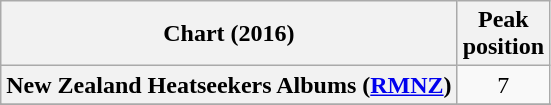<table class="wikitable sortable plainrowheaders" style="text-align:center">
<tr>
<th scope="col">Chart (2016)</th>
<th scope="col">Peak<br> position</th>
</tr>
<tr>
<th scope="row">New Zealand Heatseekers Albums (<a href='#'>RMNZ</a>)</th>
<td>7</td>
</tr>
<tr>
</tr>
<tr>
</tr>
<tr>
</tr>
<tr>
</tr>
<tr>
</tr>
<tr>
</tr>
</table>
